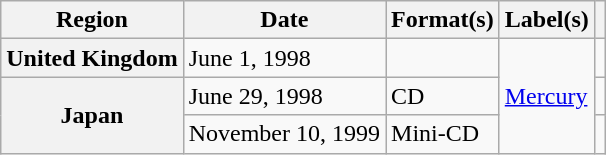<table class="wikitable plainrowheaders">
<tr>
<th scope="col">Region</th>
<th scope="col">Date</th>
<th scope="col">Format(s)</th>
<th scope="col">Label(s)</th>
<th scope="col"></th>
</tr>
<tr>
<th scope="row">United Kingdom</th>
<td>June 1, 1998</td>
<td></td>
<td rowspan="3"><a href='#'>Mercury</a></td>
<td></td>
</tr>
<tr>
<th scope="row" rowspan="2">Japan</th>
<td>June 29, 1998</td>
<td>CD</td>
<td></td>
</tr>
<tr>
<td>November 10, 1999</td>
<td>Mini-CD</td>
<td></td>
</tr>
</table>
